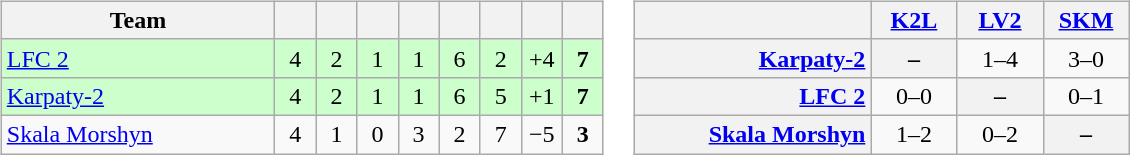<table>
<tr>
<td><br><table class="wikitable" style="text-align: center;">
<tr>
<th width=175>Team</th>
<th width=20></th>
<th width=20></th>
<th width=20></th>
<th width=20></th>
<th width=20></th>
<th width=20></th>
<th width=20></th>
<th width=20></th>
</tr>
<tr bgcolor="ccffcc">
<td align=left><a href='#'>LFC 2</a></td>
<td>4</td>
<td>2</td>
<td>1</td>
<td>1</td>
<td>6</td>
<td>2</td>
<td>+4</td>
<td><strong>7</strong></td>
</tr>
<tr bgcolor="ccffcc">
<td align=left><a href='#'>Karpaty-2</a></td>
<td>4</td>
<td>2</td>
<td>1</td>
<td>1</td>
<td>6</td>
<td>5</td>
<td>+1</td>
<td><strong>7</strong></td>
</tr>
<tr>
<td align=left><a href='#'>Skala Morshyn</a></td>
<td>4</td>
<td>1</td>
<td>0</td>
<td>3</td>
<td>2</td>
<td>7</td>
<td>−5</td>
<td><strong>3</strong></td>
</tr>
</table>
</td>
<td><br><table class="wikitable" style="text-align:center">
<tr>
<th width="150"> </th>
<th width="50"><a href='#'>K2L</a></th>
<th width="50"><a href='#'>LV2</a></th>
<th width="50"><a href='#'>SKM</a></th>
</tr>
<tr>
<th style="text-align:right;"><a href='#'>Karpaty-2</a></th>
<th>–</th>
<td title="Karpaty v Lviv">1–4</td>
<td title="Karpaty v Skala">3–0</td>
</tr>
<tr>
<th style="text-align:right;"><a href='#'>LFC 2</a></th>
<td title="Lviv v Karpaty">0–0</td>
<th>–</th>
<td title="Lviv v Skala">0–1</td>
</tr>
<tr>
<th style="text-align:right;"><a href='#'>Skala Morshyn</a></th>
<td title="Skala v Karpaty">1–2</td>
<td title="Skala v Lviv">0–2</td>
<th>–</th>
</tr>
</table>
</td>
</tr>
</table>
